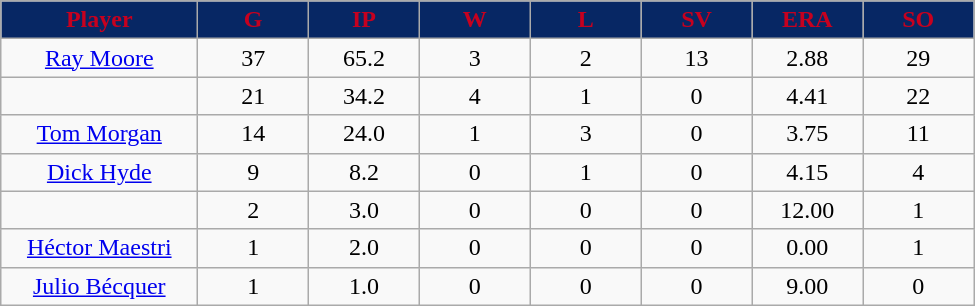<table class="wikitable sortable">
<tr>
<th style="background:#072764;color:#c6011f;" width="16%">Player</th>
<th style="background:#072764;color:#c6011f;" width="9%">G</th>
<th style="background:#072764;color:#c6011f;" width="9%">IP</th>
<th style="background:#072764;color:#c6011f;" width="9%">W</th>
<th style="background:#072764;color:#c6011f;" width="9%">L</th>
<th style="background:#072764;color:#c6011f;" width="9%">SV</th>
<th style="background:#072764;color:#c6011f;" width="9%">ERA</th>
<th style="background:#072764;color:#c6011f;" width="9%">SO</th>
</tr>
<tr align="center">
<td><a href='#'>Ray Moore</a></td>
<td>37</td>
<td>65.2</td>
<td>3</td>
<td>2</td>
<td>13</td>
<td>2.88</td>
<td>29</td>
</tr>
<tr align=center>
<td></td>
<td>21</td>
<td>34.2</td>
<td>4</td>
<td>1</td>
<td>0</td>
<td>4.41</td>
<td>22</td>
</tr>
<tr align="center">
<td><a href='#'>Tom Morgan</a></td>
<td>14</td>
<td>24.0</td>
<td>1</td>
<td>3</td>
<td>0</td>
<td>3.75</td>
<td>11</td>
</tr>
<tr align=center>
<td><a href='#'>Dick Hyde</a></td>
<td>9</td>
<td>8.2</td>
<td>0</td>
<td>1</td>
<td>0</td>
<td>4.15</td>
<td>4</td>
</tr>
<tr align=center>
<td></td>
<td>2</td>
<td>3.0</td>
<td>0</td>
<td>0</td>
<td>0</td>
<td>12.00</td>
<td>1</td>
</tr>
<tr align="center">
<td><a href='#'>Héctor Maestri</a></td>
<td>1</td>
<td>2.0</td>
<td>0</td>
<td>0</td>
<td>0</td>
<td>0.00</td>
<td>1</td>
</tr>
<tr align=center>
<td><a href='#'>Julio Bécquer</a></td>
<td>1</td>
<td>1.0</td>
<td>0</td>
<td>0</td>
<td>0</td>
<td>9.00</td>
<td>0</td>
</tr>
</table>
